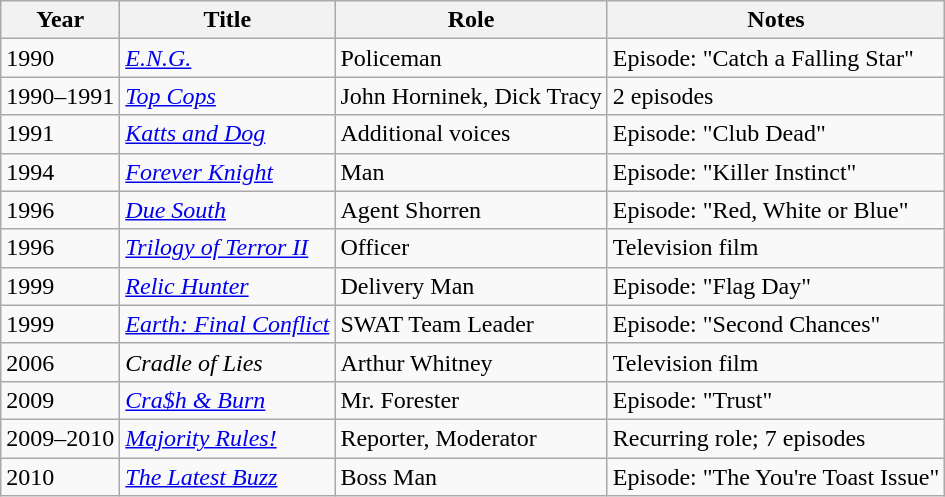<table class="wikitable sortable">
<tr>
<th>Year</th>
<th>Title</th>
<th>Role</th>
<th class="unsortable">Notes</th>
</tr>
<tr>
<td>1990</td>
<td><em><a href='#'>E.N.G.</a></em></td>
<td>Policeman</td>
<td>Episode: "Catch a Falling Star"</td>
</tr>
<tr>
<td>1990–1991</td>
<td><em><a href='#'>Top Cops</a></em></td>
<td>John Horninek, Dick Tracy</td>
<td>2 episodes</td>
</tr>
<tr>
<td>1991</td>
<td><em><a href='#'>Katts and Dog</a></em></td>
<td>Additional voices</td>
<td>Episode: "Club Dead"</td>
</tr>
<tr>
<td>1994</td>
<td><em><a href='#'>Forever Knight</a></em></td>
<td>Man</td>
<td>Episode: "Killer Instinct"</td>
</tr>
<tr>
<td>1996</td>
<td><em><a href='#'>Due South</a></em></td>
<td>Agent Shorren</td>
<td>Episode: "Red, White or Blue"</td>
</tr>
<tr>
<td>1996</td>
<td><em><a href='#'>Trilogy of Terror II</a></em></td>
<td>Officer</td>
<td>Television film</td>
</tr>
<tr>
<td>1999</td>
<td><em><a href='#'>Relic Hunter</a></em></td>
<td>Delivery Man</td>
<td>Episode: "Flag Day"</td>
</tr>
<tr>
<td>1999</td>
<td><em><a href='#'>Earth: Final Conflict</a></em></td>
<td>SWAT Team Leader</td>
<td>Episode: "Second Chances"</td>
</tr>
<tr>
<td>2006</td>
<td><em>Cradle of Lies</em></td>
<td>Arthur Whitney</td>
<td>Television film</td>
</tr>
<tr>
<td>2009</td>
<td><em><a href='#'>Cra$h & Burn</a></em></td>
<td>Mr. Forester</td>
<td>Episode: "Trust"</td>
</tr>
<tr>
<td>2009–2010</td>
<td><em><a href='#'>Majority Rules!</a></em></td>
<td>Reporter, Moderator</td>
<td>Recurring role; 7 episodes</td>
</tr>
<tr>
<td>2010</td>
<td><em><a href='#'>The Latest Buzz</a></em></td>
<td>Boss Man</td>
<td>Episode: "The You're Toast Issue"</td>
</tr>
</table>
